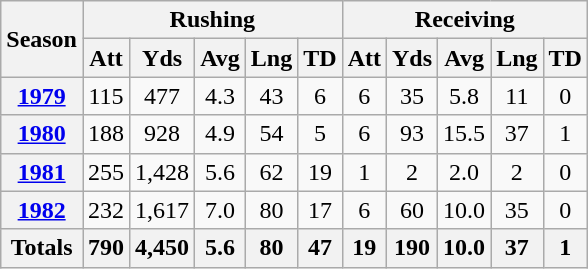<table class=wikitable style="text-align:center;">
<tr>
<th rowspan="2">Season</th>
<th colspan="5">Rushing</th>
<th colspan="5">Receiving</th>
</tr>
<tr>
<th>Att</th>
<th>Yds</th>
<th>Avg</th>
<th>Lng</th>
<th>TD</th>
<th>Att</th>
<th>Yds</th>
<th>Avg</th>
<th>Lng</th>
<th>TD</th>
</tr>
<tr>
<th><a href='#'>1979</a></th>
<td>115</td>
<td>477</td>
<td>4.3</td>
<td>43</td>
<td>6</td>
<td>6</td>
<td>35</td>
<td>5.8</td>
<td>11</td>
<td>0</td>
</tr>
<tr>
<th><a href='#'>1980</a></th>
<td>188</td>
<td>928</td>
<td>4.9</td>
<td>54</td>
<td>5</td>
<td>6</td>
<td>93</td>
<td>15.5</td>
<td>37</td>
<td>1</td>
</tr>
<tr>
<th><a href='#'>1981</a></th>
<td>255</td>
<td>1,428</td>
<td>5.6</td>
<td>62</td>
<td>19</td>
<td>1</td>
<td>2</td>
<td>2.0</td>
<td>2</td>
<td>0</td>
</tr>
<tr>
<th><a href='#'>1982</a></th>
<td>232</td>
<td>1,617</td>
<td>7.0</td>
<td>80</td>
<td>17</td>
<td>6</td>
<td>60</td>
<td>10.0</td>
<td>35</td>
<td>0</td>
</tr>
<tr>
<th>Totals</th>
<th>790</th>
<th>4,450</th>
<th>5.6</th>
<th>80</th>
<th>47</th>
<th>19</th>
<th>190</th>
<th>10.0</th>
<th>37</th>
<th>1</th>
</tr>
</table>
